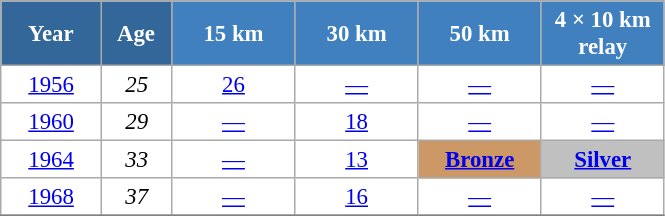<table class="wikitable" style="font-size:95%; text-align:center; border:grey solid 1px; border-collapse:collapse; background:#ffffff;">
<tr>
<th style="background-color:#369; color:white; width:60px;"> Year </th>
<th style="background-color:#369; color:white; width:40px;"> Age </th>
<th style="background-color:#4180be; color:white; width:75px;"> 15 km </th>
<th style="background-color:#4180be; color:white; width:75px;"> 30 km </th>
<th style="background-color:#4180be; color:white; width:75px;"> 50 km </th>
<th style="background-color:#4180be; color:white; width:75px;"> 4 × 10 km <br> relay </th>
</tr>
<tr>
<td><a href='#'>1956</a></td>
<td><em>25</em></td>
<td><a href='#'>26</a></td>
<td><a href='#'>—</a></td>
<td><a href='#'>—</a></td>
<td><a href='#'>—</a></td>
</tr>
<tr>
<td><a href='#'>1960</a></td>
<td><em>29</em></td>
<td><a href='#'>—</a></td>
<td><a href='#'>18</a></td>
<td><a href='#'>—</a></td>
<td><a href='#'>—</a></td>
</tr>
<tr>
<td><a href='#'>1964</a></td>
<td><em>33</em></td>
<td><a href='#'>—</a></td>
<td><a href='#'>13</a></td>
<td bgcolor="cc9966"><a href='#'><strong>Bronze</strong></a></td>
<td style="background:silver;"><a href='#'><strong>Silver</strong></a></td>
</tr>
<tr>
<td><a href='#'>1968</a></td>
<td><em>37</em></td>
<td><a href='#'>—</a></td>
<td><a href='#'>16</a></td>
<td><a href='#'>—</a></td>
<td><a href='#'>—</a></td>
</tr>
<tr>
</tr>
</table>
